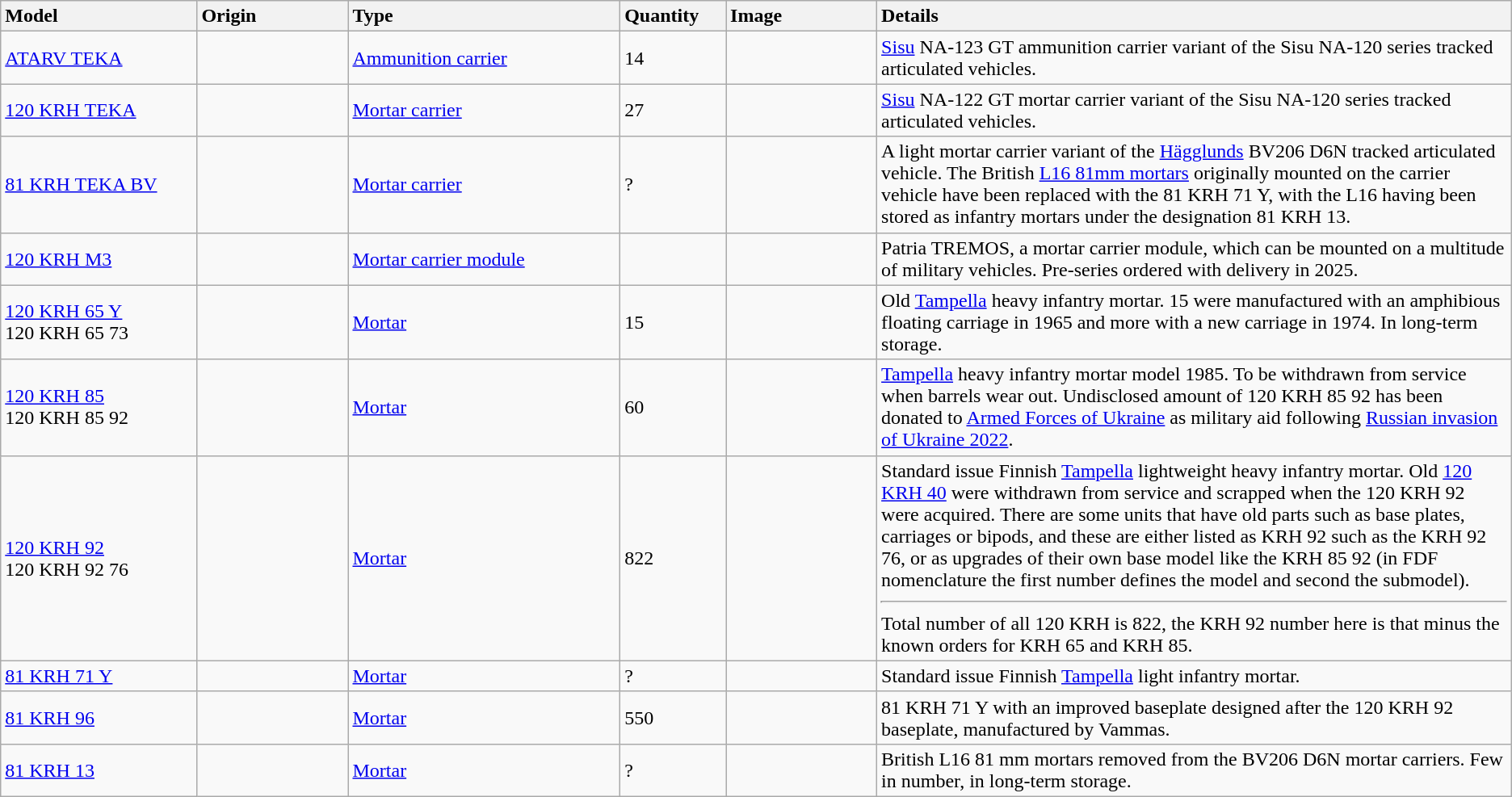<table class="wikitable">
<tr>
<th style="text-align: left; width:13%;">Model</th>
<th style="text-align: left; width:10%;">Origin</th>
<th style="text-align: left; width:18%;">Type</th>
<th style="text-align: left; width:7%;">Quantity</th>
<th style="text-align: left; width:10%;">Image</th>
<th style="text-align: left; width:42%;">Details</th>
</tr>
<tr>
<td><a href='#'>ATARV TEKA</a></td>
<td></td>
<td><a href='#'>Ammunition carrier</a></td>
<td>14</td>
<td></td>
<td><a href='#'>Sisu</a> NA-123 GT ammunition carrier variant of the Sisu NA-120 series tracked articulated vehicles.</td>
</tr>
<tr>
<td><a href='#'>120 KRH TEKA</a></td>
<td></td>
<td><a href='#'>Mortar carrier</a></td>
<td>27</td>
<td></td>
<td><a href='#'>Sisu</a> NA-122 GT mortar carrier variant of the Sisu NA-120 series tracked articulated vehicles.</td>
</tr>
<tr>
<td><a href='#'>81 KRH TEKA BV</a></td>
<td><br></td>
<td><a href='#'>Mortar carrier</a></td>
<td>?</td>
<td></td>
<td>A light mortar carrier variant of the <a href='#'>Hägglunds</a> BV206 D6N tracked articulated vehicle. The British <a href='#'>L16 81mm mortars</a> originally mounted on the carrier vehicle have been replaced with the 81 KRH 71 Y, with the L16 having been stored as infantry mortars under the designation 81 KRH 13.</td>
</tr>
<tr>
<td><a href='#'>120 KRH M3</a></td>
<td></td>
<td><a href='#'>Mortar carrier module</a></td>
<td></td>
<td></td>
<td>Patria TREMOS, a mortar carrier module, which can be mounted on a multitude of military vehicles. Pre-series ordered with delivery in 2025.</td>
</tr>
<tr>
<td><a href='#'>120 KRH 65 Y</a><br>120 KRH 65 73</td>
<td></td>
<td><a href='#'>Mortar</a></td>
<td>15<br></td>
<td></td>
<td>Old <a href='#'>Tampella</a> heavy infantry mortar. 15 were manufactured with an amphibious floating carriage in 1965 and more with a new carriage in 1974. In long-term storage.</td>
</tr>
<tr>
<td><a href='#'>120 KRH 85</a><br>120 KRH 85 92</td>
<td></td>
<td><a href='#'>Mortar</a></td>
<td>60</td>
<td></td>
<td><a href='#'>Tampella</a> heavy infantry mortar model 1985. To be withdrawn from service when barrels wear out. Undisclosed amount of 120 KRH 85 92 has been donated to <a href='#'>Armed Forces of Ukraine</a> as military aid following <a href='#'>Russian invasion of Ukraine 2022</a>.</td>
</tr>
<tr>
<td><a href='#'>120 KRH 92</a><br>120 KRH 92 76</td>
<td></td>
<td><a href='#'>Mortar</a></td>
<td>822</td>
<td></td>
<td>Standard issue Finnish <a href='#'>Tampella</a> lightweight heavy infantry mortar. Old <a href='#'>120 KRH 40</a> were withdrawn from service and scrapped when the 120 KRH 92 were acquired. There are some units that have old parts such as base plates, carriages or bipods, and these are either listed as KRH 92 such as the KRH 92 76, or as upgrades of their own base model like the KRH 85 92 (in FDF nomenclature the first number defines the model and second the submodel).<hr>Total number of all 120 KRH is 822, the KRH 92 number here is that minus the known orders for KRH 65 and KRH 85.</td>
</tr>
<tr>
<td><a href='#'>81 KRH 71 Y</a></td>
<td></td>
<td><a href='#'>Mortar</a></td>
<td>?</td>
<td></td>
<td>Standard issue Finnish <a href='#'>Tampella</a> light infantry mortar.</td>
</tr>
<tr>
<td><a href='#'>81 KRH 96</a></td>
<td></td>
<td><a href='#'>Mortar</a></td>
<td>550</td>
<td></td>
<td>81 KRH 71 Y with an improved baseplate designed after the 120 KRH 92 baseplate, manufactured by Vammas.</td>
</tr>
<tr>
<td><a href='#'>81 KRH 13</a></td>
<td></td>
<td><a href='#'>Mortar</a></td>
<td>?</td>
<td></td>
<td>British L16 81 mm mortars removed from the BV206 D6N mortar carriers. Few in number, in long-term storage.</td>
</tr>
</table>
